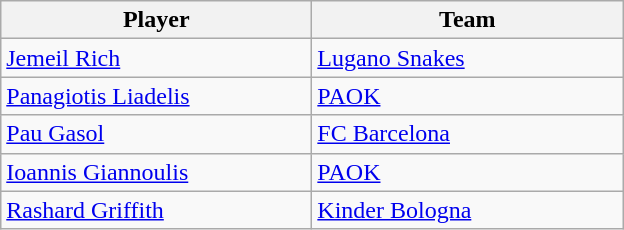<table class="wikitable" style="text-align: left">
<tr>
<th style="width:200px;">Player</th>
<th style="width:200px;">Team</th>
</tr>
<tr>
<td> <a href='#'>Jemeil Rich</a></td>
<td> <a href='#'>Lugano Snakes</a></td>
</tr>
<tr>
<td> <a href='#'>Panagiotis Liadelis</a></td>
<td> <a href='#'>PAOK</a></td>
</tr>
<tr>
<td> <a href='#'>Pau Gasol</a></td>
<td> <a href='#'>FC Barcelona</a></td>
</tr>
<tr>
<td> <a href='#'>Ioannis Giannoulis</a></td>
<td> <a href='#'>PAOK</a></td>
</tr>
<tr>
<td> <a href='#'>Rashard Griffith</a></td>
<td> <a href='#'>Kinder Bologna</a></td>
</tr>
</table>
